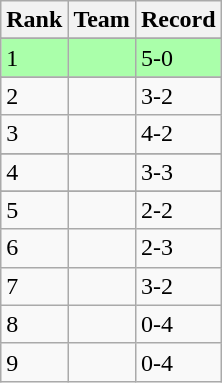<table class="wikitable">
<tr>
<th>Rank</th>
<th>Team</th>
<th>Record</th>
</tr>
<tr>
</tr>
<tr bgcolor=#aaffaa>
<td>1</td>
<td></td>
<td>5-0</td>
</tr>
<tr>
</tr>
<tr>
<td>2</td>
<td></td>
<td>3-2</td>
</tr>
<tr>
<td>3</td>
<td></td>
<td>4-2</td>
</tr>
<tr>
</tr>
<tr bgcolor=>
<td>4</td>
<td></td>
<td>3-3</td>
</tr>
<tr>
</tr>
<tr bgcolor=>
<td>5</td>
<td></td>
<td>2-2</td>
</tr>
<tr>
<td>6</td>
<td></td>
<td>2-3</td>
</tr>
<tr>
<td>7</td>
<td></td>
<td>3-2</td>
</tr>
<tr>
<td>8</td>
<td></td>
<td>0-4</td>
</tr>
<tr>
<td>9</td>
<td></td>
<td>0-4</td>
</tr>
</table>
